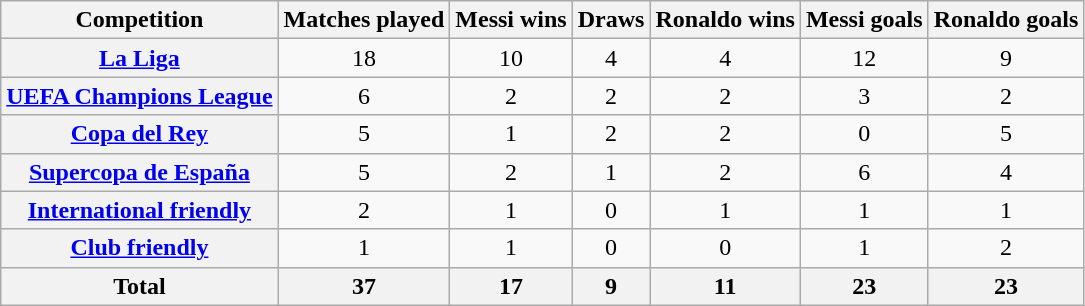<table class="wikitable" style="text-align:center;">
<tr>
<th>Competition</th>
<th>Matches played</th>
<th>Messi wins</th>
<th>Draws</th>
<th>Ronaldo wins</th>
<th>Messi goals</th>
<th>Ronaldo goals</th>
</tr>
<tr>
<th><a href='#'>La Liga</a></th>
<td>18</td>
<td>10</td>
<td>4</td>
<td>4</td>
<td>12</td>
<td>9</td>
</tr>
<tr>
<th><a href='#'>UEFA Champions League</a></th>
<td>6</td>
<td>2</td>
<td>2</td>
<td>2</td>
<td>3</td>
<td>2</td>
</tr>
<tr>
<th><a href='#'>Copa del Rey</a></th>
<td>5</td>
<td>1</td>
<td>2</td>
<td>2</td>
<td>0</td>
<td>5</td>
</tr>
<tr>
<th><a href='#'>Supercopa de España</a></th>
<td>5</td>
<td>2</td>
<td>1</td>
<td>2</td>
<td>6</td>
<td>4</td>
</tr>
<tr>
<th><a href='#'>International friendly</a></th>
<td>2</td>
<td>1</td>
<td>0</td>
<td>1</td>
<td>1</td>
<td>1</td>
</tr>
<tr>
<th><a href='#'>Club friendly</a></th>
<td>1</td>
<td>1</td>
<td>0</td>
<td>0</td>
<td>1</td>
<td>2</td>
</tr>
<tr>
<th nowrap>Total</th>
<th>37</th>
<th>17</th>
<th>9</th>
<th>11</th>
<th>23</th>
<th>23</th>
</tr>
</table>
